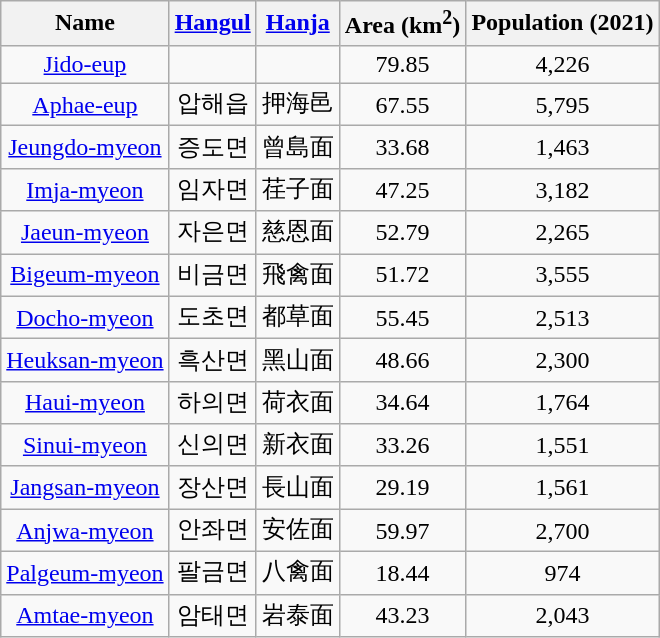<table class="wikitable" style="text-align:center">
<tr>
<th>Name</th>
<th><a href='#'>Hangul</a></th>
<th><a href='#'>Hanja</a></th>
<th>Area (km<sup>2</sup>)</th>
<th>Population (2021)</th>
</tr>
<tr --------->
<td><a href='#'>Jido-eup</a></td>
<td><span></span></td>
<td><span></span></td>
<td>79.85</td>
<td>4,226</td>
</tr>
<tr --------->
<td><a href='#'>Aphae-eup</a></td>
<td><span>압해읍</span></td>
<td><span>押海邑</span></td>
<td>67.55</td>
<td>5,795</td>
</tr>
<tr --------->
<td><a href='#'>Jeungdo-myeon</a></td>
<td><span>증도면</span></td>
<td><span>曾島面</span></td>
<td>33.68</td>
<td>1,463</td>
</tr>
<tr --------->
<td><a href='#'>Imja-myeon</a></td>
<td><span>임자면</span></td>
<td><span>荏子面</span></td>
<td>47.25</td>
<td>3,182</td>
</tr>
<tr --------->
<td><a href='#'>Jaeun-myeon</a></td>
<td><span>자은면</span></td>
<td><span>慈恩面</span></td>
<td>52.79</td>
<td>2,265</td>
</tr>
<tr --------->
<td><a href='#'>Bigeum-myeon</a></td>
<td><span>비금면</span></td>
<td><span>飛禽面</span></td>
<td>51.72</td>
<td>3,555</td>
</tr>
<tr --------->
<td><a href='#'>Docho-myeon</a></td>
<td><span>도초면</span></td>
<td><span>都草面</span></td>
<td>55.45</td>
<td>2,513</td>
</tr>
<tr --------->
<td><a href='#'>Heuksan-myeon</a></td>
<td><span>흑산면</span></td>
<td><span>黑山面</span></td>
<td>48.66</td>
<td>2,300</td>
</tr>
<tr --------->
<td><a href='#'>Haui-myeon</a></td>
<td><span>하의면</span></td>
<td><span>荷衣面</span></td>
<td>34.64</td>
<td>1,764</td>
</tr>
<tr --------->
<td><a href='#'>Sinui-myeon</a></td>
<td><span>신의면</span></td>
<td><span>新衣面</span></td>
<td>33.26</td>
<td>1,551</td>
</tr>
<tr --------->
<td><a href='#'>Jangsan-myeon</a></td>
<td><span>장산면</span></td>
<td><span>長山面</span></td>
<td>29.19</td>
<td>1,561</td>
</tr>
<tr --------->
<td><a href='#'>Anjwa-myeon</a></td>
<td><span>안좌면</span></td>
<td><span>安佐面</span></td>
<td>59.97</td>
<td>2,700</td>
</tr>
<tr --------->
<td><a href='#'>Palgeum-myeon</a></td>
<td><span>팔금면</span></td>
<td><span>八禽面</span></td>
<td>18.44</td>
<td>974</td>
</tr>
<tr --------->
<td><a href='#'>Amtae-myeon</a></td>
<td><span>암태면</span></td>
<td><span>岩泰面</span></td>
<td>43.23</td>
<td>2,043</td>
</tr>
</table>
